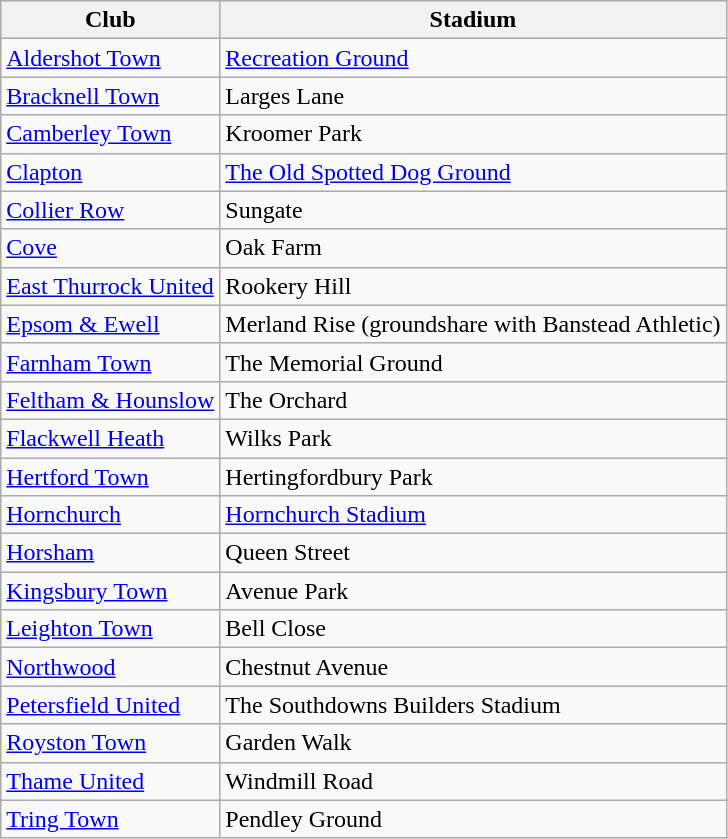<table class="wikitable sortable">
<tr>
<th>Club</th>
<th>Stadium</th>
</tr>
<tr>
<td><a href='#'>Aldershot Town</a></td>
<td><a href='#'>Recreation Ground</a></td>
</tr>
<tr>
<td><a href='#'>Bracknell Town</a></td>
<td>Larges Lane</td>
</tr>
<tr>
<td><a href='#'>Camberley Town</a></td>
<td>Kroomer Park</td>
</tr>
<tr>
<td><a href='#'>Clapton</a></td>
<td><a href='#'>The Old Spotted Dog Ground</a></td>
</tr>
<tr>
<td><a href='#'>Collier Row</a></td>
<td>Sungate</td>
</tr>
<tr>
<td><a href='#'>Cove</a></td>
<td>Oak Farm</td>
</tr>
<tr>
<td><a href='#'>East Thurrock United</a></td>
<td>Rookery Hill</td>
</tr>
<tr>
<td><a href='#'>Epsom & Ewell</a></td>
<td>Merland Rise (groundshare with Banstead Athletic)</td>
</tr>
<tr>
<td><a href='#'>Farnham Town</a></td>
<td>The Memorial Ground</td>
</tr>
<tr>
<td><a href='#'>Feltham & Hounslow</a></td>
<td>The Orchard</td>
</tr>
<tr>
<td><a href='#'>Flackwell Heath</a></td>
<td>Wilks Park</td>
</tr>
<tr>
<td><a href='#'>Hertford Town</a></td>
<td>Hertingfordbury Park</td>
</tr>
<tr>
<td><a href='#'>Hornchurch</a></td>
<td><a href='#'>Hornchurch Stadium</a></td>
</tr>
<tr>
<td><a href='#'>Horsham</a></td>
<td>Queen Street</td>
</tr>
<tr>
<td><a href='#'>Kingsbury Town</a></td>
<td>Avenue Park</td>
</tr>
<tr>
<td><a href='#'>Leighton Town</a></td>
<td>Bell Close</td>
</tr>
<tr>
<td><a href='#'>Northwood</a></td>
<td>Chestnut Avenue</td>
</tr>
<tr>
<td><a href='#'>Petersfield United</a></td>
<td>The Southdowns Builders Stadium</td>
</tr>
<tr>
<td><a href='#'>Royston Town</a></td>
<td>Garden Walk</td>
</tr>
<tr>
<td><a href='#'>Thame United</a></td>
<td>Windmill Road</td>
</tr>
<tr>
<td><a href='#'>Tring Town</a></td>
<td>Pendley Ground</td>
</tr>
</table>
